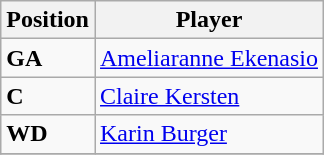<table class="wikitable collapsible">
<tr>
<th>Position</th>
<th>Player</th>
</tr>
<tr>
<td><strong>GA</strong></td>
<td><a href='#'>Ameliaranne Ekenasio</a></td>
</tr>
<tr>
<td><strong>C</strong></td>
<td><a href='#'>Claire Kersten</a></td>
</tr>
<tr>
<td><strong>WD</strong></td>
<td><a href='#'>Karin Burger</a></td>
</tr>
<tr>
</tr>
</table>
